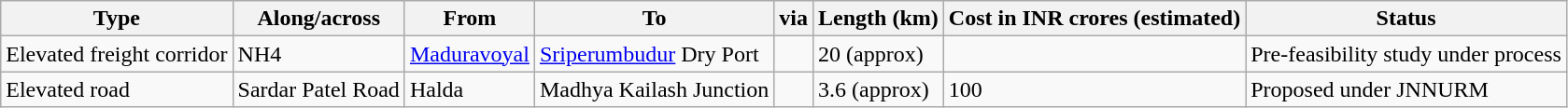<table class="wikitable">
<tr>
<th>Type</th>
<th>Along/across</th>
<th>From</th>
<th>To</th>
<th>via</th>
<th>Length (km)</th>
<th>Cost in INR crores (estimated)</th>
<th>Status</th>
</tr>
<tr>
<td>Elevated freight corridor</td>
<td>NH4</td>
<td><a href='#'>Maduravoyal</a></td>
<td><a href='#'>Sriperumbudur</a> Dry Port</td>
<td></td>
<td>20 (approx)</td>
<td></td>
<td>Pre-feasibility study under process</td>
</tr>
<tr>
<td>Elevated road</td>
<td>Sardar Patel Road</td>
<td>Halda</td>
<td>Madhya Kailash Junction</td>
<td></td>
<td>3.6 (approx)</td>
<td>100</td>
<td>Proposed under JNNURM</td>
</tr>
</table>
